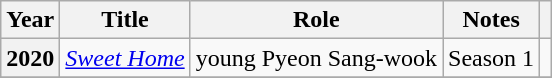<table class="wikitable sortable plainrowheaders">
<tr>
<th scope="col">Year</th>
<th scope="col">Title</th>
<th scope="col">Role</th>
<th scope="col" class="unsortable">Notes</th>
<th scope="col" class="unsortable"></th>
</tr>
<tr>
<th scope="row">2020</th>
<td><em><a href='#'>Sweet Home</a></em></td>
<td>young Pyeon Sang-wook</td>
<td>Season 1</td>
<td style="text-align:center"></td>
</tr>
<tr>
</tr>
</table>
